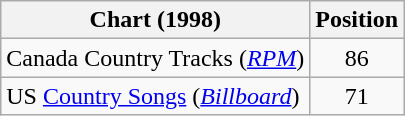<table class="wikitable sortable">
<tr>
<th scope="col">Chart (1998)</th>
<th scope="col">Position</th>
</tr>
<tr>
<td>Canada Country Tracks (<em><a href='#'>RPM</a></em>)</td>
<td align="center">86</td>
</tr>
<tr>
<td>US <a href='#'>Country Songs</a> (<em><a href='#'>Billboard</a></em>)</td>
<td align="center">71</td>
</tr>
</table>
